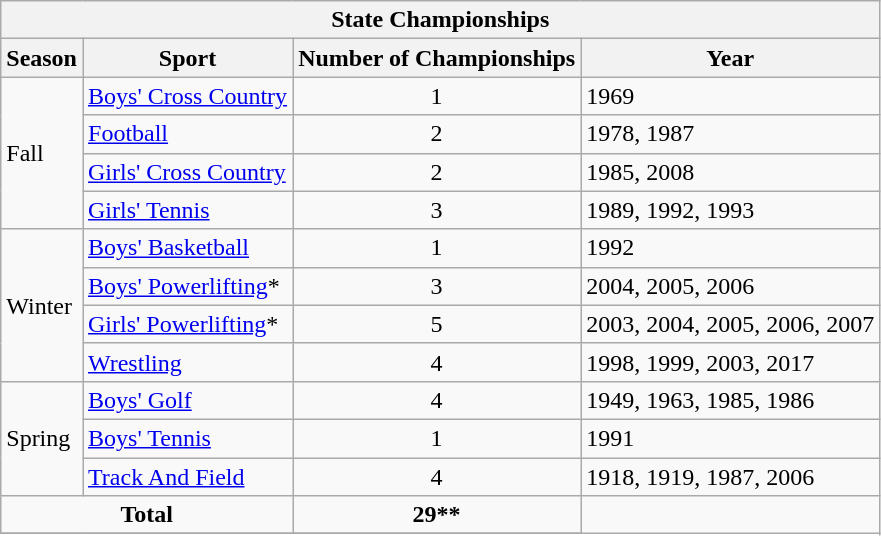<table class="wikitable">
<tr>
<th colspan=4>State Championships</th>
</tr>
<tr>
<th>Season</th>
<th>Sport</th>
<th>Number of Championships</th>
<th>Year</th>
</tr>
<tr>
<td rowspan=4>Fall</td>
<td><a href='#'>Boys' Cross Country</a></td>
<td align="center">1</td>
<td>1969</td>
</tr>
<tr>
<td><a href='#'>Football</a></td>
<td align="center">2</td>
<td>1978, 1987</td>
</tr>
<tr>
<td><a href='#'>Girls' Cross Country</a></td>
<td align="center">2</td>
<td>1985, 2008</td>
</tr>
<tr>
<td><a href='#'>Girls' Tennis</a></td>
<td align="center">3</td>
<td>1989, 1992, 1993</td>
</tr>
<tr>
<td rowspan=4>Winter</td>
<td><a href='#'>Boys' Basketball</a></td>
<td align="center">1</td>
<td>1992</td>
</tr>
<tr>
<td><a href='#'>Boys' Powerlifting</a>*</td>
<td align="center">3</td>
<td>2004, 2005, 2006</td>
</tr>
<tr>
<td><a href='#'>Girls' Powerlifting</a>*</td>
<td align="center">5</td>
<td>2003, 2004, 2005, 2006, 2007</td>
</tr>
<tr>
<td><a href='#'>Wrestling</a></td>
<td align="center">4</td>
<td>1998, 1999, 2003, 2017</td>
</tr>
<tr>
<td rowspan=3>Spring</td>
<td><a href='#'>Boys' Golf</a></td>
<td align="center">4</td>
<td>1949, 1963, 1985, 1986</td>
</tr>
<tr>
<td><a href='#'>Boys' Tennis</a></td>
<td align="center">1</td>
<td>1991</td>
</tr>
<tr>
<td><a href='#'>Track And Field</a></td>
<td align="center">4</td>
<td>1918, 1919, 1987, 2006</td>
</tr>
<tr>
<td align="center" colspan=2><strong>Total</strong></td>
<td align="center"><strong>29**</strong></td>
</tr>
<tr>
</tr>
</table>
